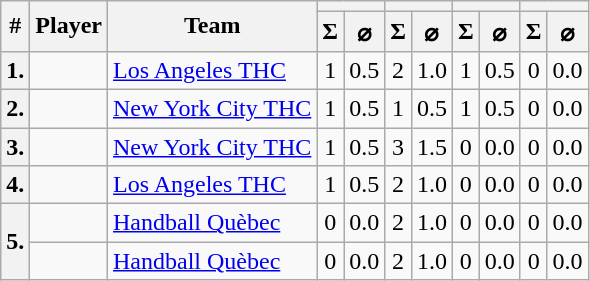<table class="wikitable sortable" style="text-align:center">
<tr>
<th rowspan=2>#</th>
<th rowspan=2>Player</th>
<th rowspan=2>Team</th>
<th colspan=2></th>
<th colspan=2></th>
<th colspan=2></th>
<th colspan=2></th>
</tr>
<tr>
<th>Σ</th>
<th>⌀</th>
<th>Σ</th>
<th>⌀</th>
<th>Σ</th>
<th>⌀</th>
<th>Σ</th>
<th>⌀</th>
</tr>
<tr>
<th>1.</th>
<td style="text-align:left"></td>
<td style="text-align:left"><a href='#'>Los Angeles THC</a></td>
<td>1</td>
<td>0.5</td>
<td>2</td>
<td>1.0</td>
<td>1</td>
<td>0.5</td>
<td>0</td>
<td>0.0</td>
</tr>
<tr>
<th>2.</th>
<td style="text-align:left"></td>
<td style="text-align:left"><a href='#'>New York City THC</a></td>
<td>1</td>
<td>0.5</td>
<td>1</td>
<td>0.5</td>
<td>1</td>
<td>0.5</td>
<td>0</td>
<td>0.0</td>
</tr>
<tr>
<th>3.</th>
<td style="text-align:left"></td>
<td style="text-align:left"><a href='#'>New York City THC</a></td>
<td>1</td>
<td>0.5</td>
<td>3</td>
<td>1.5</td>
<td>0</td>
<td>0.0</td>
<td>0</td>
<td>0.0</td>
</tr>
<tr>
<th>4.</th>
<td style="text-align:left"></td>
<td style="text-align:left"><a href='#'>Los Angeles THC</a></td>
<td>1</td>
<td>0.5</td>
<td>2</td>
<td>1.0</td>
<td>0</td>
<td>0.0</td>
<td>0</td>
<td>0.0</td>
</tr>
<tr>
<th rowspan=2>5.</th>
<td style="text-align:left"></td>
<td style="text-align:left"><a href='#'>Handball Quèbec</a></td>
<td>0</td>
<td>0.0</td>
<td>2</td>
<td>1.0</td>
<td>0</td>
<td>0.0</td>
<td>0</td>
<td>0.0</td>
</tr>
<tr>
<td style="text-align:left"></td>
<td style="text-align:left"><a href='#'>Handball Quèbec</a></td>
<td>0</td>
<td>0.0</td>
<td>2</td>
<td>1.0</td>
<td>0</td>
<td>0.0</td>
<td>0</td>
<td>0.0</td>
</tr>
</table>
